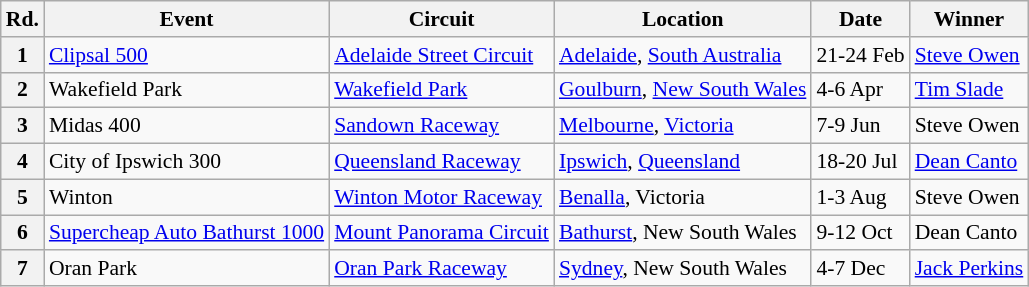<table class="wikitable" style="font-size: 90%">
<tr>
<th>Rd.</th>
<th>Event</th>
<th>Circuit</th>
<th>Location</th>
<th>Date</th>
<th>Winner</th>
</tr>
<tr>
<th>1</th>
<td> <a href='#'>Clipsal 500</a></td>
<td><a href='#'>Adelaide Street Circuit</a></td>
<td><a href='#'>Adelaide</a>, <a href='#'>South Australia</a></td>
<td>21-24 Feb</td>
<td><a href='#'>Steve Owen</a></td>
</tr>
<tr>
<th>2</th>
<td> Wakefield Park</td>
<td><a href='#'>Wakefield Park</a></td>
<td><a href='#'>Goulburn</a>, <a href='#'>New South Wales</a></td>
<td>4-6 Apr</td>
<td><a href='#'>Tim Slade</a></td>
</tr>
<tr>
<th>3</th>
<td> Midas 400</td>
<td><a href='#'>Sandown Raceway</a></td>
<td><a href='#'>Melbourne</a>, <a href='#'>Victoria</a></td>
<td>7-9 Jun</td>
<td>Steve Owen</td>
</tr>
<tr>
<th>4</th>
<td> City of Ipswich 300</td>
<td><a href='#'>Queensland Raceway</a></td>
<td><a href='#'>Ipswich</a>, <a href='#'>Queensland</a></td>
<td>18-20 Jul</td>
<td><a href='#'>Dean Canto</a></td>
</tr>
<tr>
<th>5</th>
<td> Winton</td>
<td><a href='#'>Winton Motor Raceway</a></td>
<td><a href='#'>Benalla</a>, Victoria</td>
<td>1-3 Aug</td>
<td>Steve Owen</td>
</tr>
<tr>
<th>6</th>
<td> <a href='#'>Supercheap Auto Bathurst 1000</a></td>
<td><a href='#'>Mount Panorama Circuit</a></td>
<td><a href='#'>Bathurst</a>, New South Wales</td>
<td>9-12 Oct</td>
<td>Dean Canto</td>
</tr>
<tr>
<th>7</th>
<td> Oran Park</td>
<td><a href='#'>Oran Park Raceway</a></td>
<td><a href='#'>Sydney</a>, New South Wales</td>
<td>4-7 Dec</td>
<td><a href='#'>Jack Perkins</a></td>
</tr>
</table>
